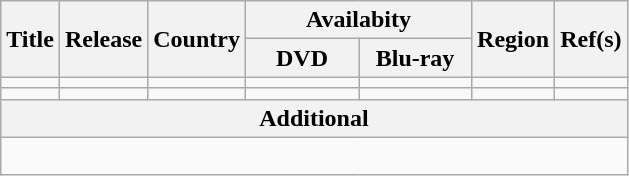<table class="wikitable">
<tr>
<th rowspan="2">Title</th>
<th rowspan="2">Release</th>
<th rowspan="2">Country</th>
<th colspan="2">Availabity</th>
<th rowspan="2">Region</th>
<th rowspan="2">Ref(s)</th>
</tr>
<tr>
<th width="68">DVD</th>
<th width="68">Blu-ray</th>
</tr>
<tr>
<td></td>
<td></td>
<td></td>
<td></td>
<td></td>
<td></td>
<td></td>
</tr>
<tr>
<td></td>
<td></td>
<td></td>
<td></td>
<td></td>
<td></td>
<td></td>
</tr>
<tr>
<th colspan="7">Additional</th>
</tr>
<tr>
<td colspan="7"><br></td>
</tr>
</table>
